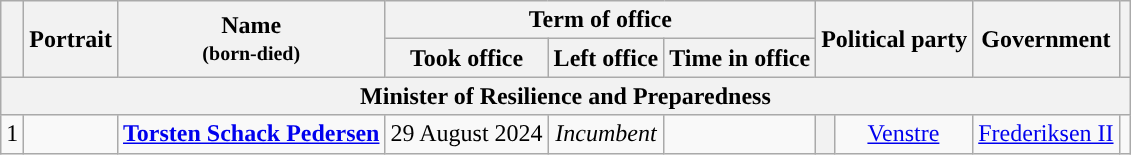<table class="wikitable" style="text-align:center;">
<tr>
<th rowspan=2></th>
<th rowspan=2>Portrait</th>
<th rowspan=2>Name<br><small>(born-died)</small></th>
<th colspan=3>Term of office</th>
<th colspan=2 rowspan=2>Political party</th>
<th rowspan=2>Government</th>
<th rowspan=2></th>
</tr>
<tr>
<th>Took office</th>
<th>Left office</th>
<th>Time in office</th>
</tr>
<tr>
<th colspan=10>Minister of Resilience and Preparedness <br></th>
</tr>
<tr>
<td>1</td>
<td></td>
<td><strong><a href='#'>Torsten Schack Pedersen</a></strong><br></td>
<td>29 August 2024</td>
<td><em>Incumbent</em></td>
<td></td>
<th style="background:"></th>
<td><a href='#'>Venstre</a></td>
<td><a href='#'>Frederiksen II</a></td>
<td></td>
</tr>
</table>
